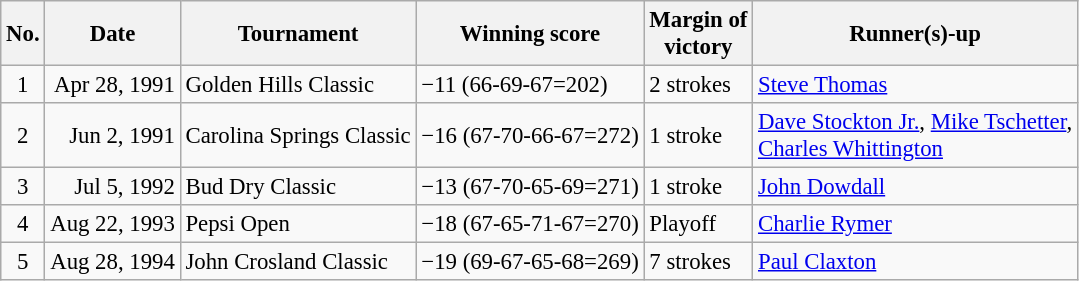<table class="wikitable" style="font-size:95%;">
<tr>
<th>No.</th>
<th>Date</th>
<th>Tournament</th>
<th>Winning score</th>
<th>Margin of<br>victory</th>
<th>Runner(s)-up</th>
</tr>
<tr>
<td align=center>1</td>
<td align=right>Apr 28, 1991</td>
<td>Golden Hills Classic</td>
<td>−11 (66-69-67=202)</td>
<td>2 strokes</td>
<td> <a href='#'>Steve Thomas</a></td>
</tr>
<tr>
<td align=center>2</td>
<td align=right>Jun 2, 1991</td>
<td>Carolina Springs Classic</td>
<td>−16 (67-70-66-67=272)</td>
<td>1 stroke</td>
<td> <a href='#'>Dave Stockton Jr.</a>,  <a href='#'>Mike Tschetter</a>,<br> <a href='#'>Charles Whittington</a></td>
</tr>
<tr>
<td align=center>3</td>
<td align=right>Jul 5, 1992</td>
<td>Bud Dry Classic</td>
<td>−13 (67-70-65-69=271)</td>
<td>1 stroke</td>
<td> <a href='#'>John Dowdall</a></td>
</tr>
<tr>
<td align=center>4</td>
<td align=right>Aug 22, 1993</td>
<td>Pepsi Open</td>
<td>−18 (67-65-71-67=270)</td>
<td>Playoff</td>
<td> <a href='#'>Charlie Rymer</a></td>
</tr>
<tr>
<td align=center>5</td>
<td align=right>Aug 28, 1994</td>
<td>John Crosland Classic</td>
<td>−19 (69-67-65-68=269)</td>
<td>7 strokes</td>
<td> <a href='#'>Paul Claxton</a></td>
</tr>
</table>
